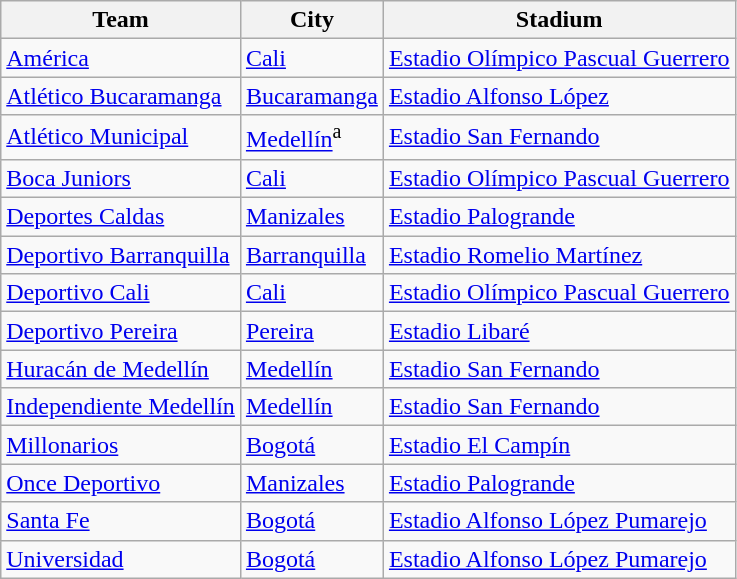<table class="wikitable sortable">
<tr>
<th>Team</th>
<th>City</th>
<th>Stadium</th>
</tr>
<tr>
<td><a href='#'>América</a></td>
<td><a href='#'>Cali</a></td>
<td><a href='#'>Estadio Olímpico Pascual Guerrero</a></td>
</tr>
<tr>
<td><a href='#'>Atlético Bucaramanga</a></td>
<td><a href='#'>Bucaramanga</a></td>
<td><a href='#'>Estadio Alfonso López</a></td>
</tr>
<tr>
<td><a href='#'>Atlético Municipal</a></td>
<td><a href='#'>Medellín</a><sup>a</sup></td>
<td><a href='#'>Estadio San Fernando</a></td>
</tr>
<tr>
<td><a href='#'>Boca Juniors</a></td>
<td><a href='#'>Cali</a></td>
<td><a href='#'>Estadio Olímpico Pascual Guerrero</a></td>
</tr>
<tr>
<td><a href='#'>Deportes Caldas</a></td>
<td><a href='#'>Manizales</a></td>
<td><a href='#'>Estadio Palogrande</a></td>
</tr>
<tr>
<td><a href='#'>Deportivo Barranquilla</a></td>
<td><a href='#'>Barranquilla</a></td>
<td><a href='#'>Estadio Romelio Martínez</a></td>
</tr>
<tr>
<td><a href='#'>Deportivo Cali</a></td>
<td><a href='#'>Cali</a></td>
<td><a href='#'>Estadio Olímpico Pascual Guerrero</a></td>
</tr>
<tr>
<td><a href='#'>Deportivo Pereira</a></td>
<td><a href='#'>Pereira</a></td>
<td><a href='#'>Estadio Libaré</a></td>
</tr>
<tr>
<td><a href='#'>Huracán de Medellín</a></td>
<td><a href='#'>Medellín</a></td>
<td><a href='#'>Estadio San Fernando</a></td>
</tr>
<tr>
<td><a href='#'>Independiente Medellín</a></td>
<td><a href='#'>Medellín</a></td>
<td><a href='#'>Estadio San Fernando</a></td>
</tr>
<tr>
<td><a href='#'>Millonarios</a></td>
<td><a href='#'>Bogotá</a></td>
<td><a href='#'>Estadio El Campín</a></td>
</tr>
<tr>
<td><a href='#'>Once Deportivo</a></td>
<td><a href='#'>Manizales</a></td>
<td><a href='#'>Estadio Palogrande</a></td>
</tr>
<tr>
<td><a href='#'>Santa Fe</a></td>
<td><a href='#'>Bogotá</a></td>
<td><a href='#'>Estadio Alfonso López Pumarejo</a></td>
</tr>
<tr>
<td><a href='#'>Universidad</a></td>
<td><a href='#'>Bogotá</a></td>
<td><a href='#'>Estadio Alfonso López Pumarejo</a></td>
</tr>
</table>
